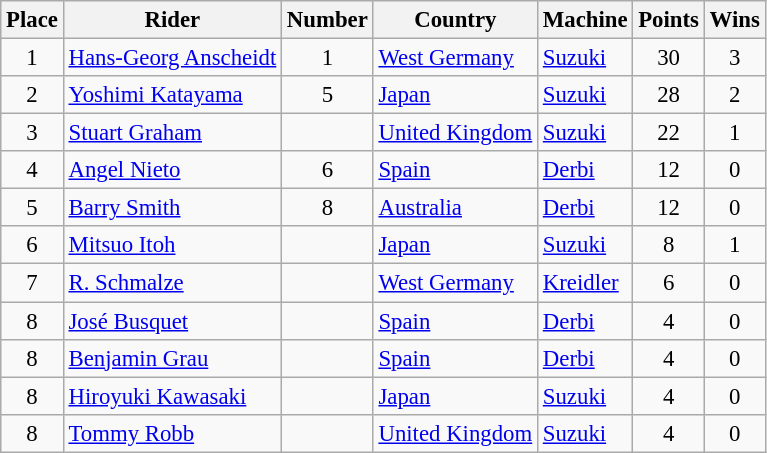<table class="wikitable" style="font-size: 95%;">
<tr>
<th>Place</th>
<th>Rider</th>
<th>Number</th>
<th>Country</th>
<th>Machine</th>
<th>Points</th>
<th>Wins</th>
</tr>
<tr>
<td align=center>1</td>
<td> <a href='#'>Hans-Georg Anscheidt</a></td>
<td align=center>1</td>
<td><a href='#'>West Germany</a></td>
<td><a href='#'>Suzuki</a></td>
<td align=center>30</td>
<td align=center>3</td>
</tr>
<tr>
<td align=center>2</td>
<td> <a href='#'>Yoshimi Katayama</a></td>
<td align=center>5</td>
<td><a href='#'>Japan</a></td>
<td><a href='#'>Suzuki</a></td>
<td align=center>28</td>
<td align=center>2</td>
</tr>
<tr>
<td align=center>3</td>
<td> <a href='#'>Stuart Graham</a></td>
<td></td>
<td><a href='#'>United Kingdom</a></td>
<td><a href='#'>Suzuki</a></td>
<td align=center>22</td>
<td align=center>1</td>
</tr>
<tr>
<td align=center>4</td>
<td> <a href='#'>Angel Nieto</a></td>
<td align=center>6</td>
<td><a href='#'>Spain</a></td>
<td><a href='#'>Derbi</a></td>
<td align=center>12</td>
<td align=center>0</td>
</tr>
<tr>
<td align=center>5</td>
<td> <a href='#'>Barry Smith</a></td>
<td align=center>8</td>
<td><a href='#'>Australia</a></td>
<td><a href='#'>Derbi</a></td>
<td align=center>12</td>
<td align=center>0</td>
</tr>
<tr>
<td align=center>6</td>
<td> <a href='#'>Mitsuo Itoh</a></td>
<td></td>
<td><a href='#'>Japan</a></td>
<td><a href='#'>Suzuki</a></td>
<td align=center>8</td>
<td align=center>1</td>
</tr>
<tr>
<td align=center>7</td>
<td> <a href='#'>R. Schmalze</a></td>
<td></td>
<td><a href='#'>West Germany</a></td>
<td><a href='#'>Kreidler</a></td>
<td align=center>6</td>
<td align=center>0</td>
</tr>
<tr>
<td align=center>8</td>
<td> <a href='#'>José Busquet</a></td>
<td></td>
<td><a href='#'>Spain</a></td>
<td><a href='#'>Derbi</a></td>
<td align=center>4</td>
<td align=center>0</td>
</tr>
<tr>
<td align=center>8</td>
<td> <a href='#'>Benjamin Grau</a></td>
<td></td>
<td><a href='#'>Spain</a></td>
<td><a href='#'>Derbi</a></td>
<td align=center>4</td>
<td align=center>0</td>
</tr>
<tr>
<td align=center>8</td>
<td> <a href='#'>Hiroyuki Kawasaki</a></td>
<td></td>
<td><a href='#'>Japan</a></td>
<td><a href='#'>Suzuki</a></td>
<td align=center>4</td>
<td align=center>0</td>
</tr>
<tr>
<td align=center>8</td>
<td> <a href='#'>Tommy Robb</a></td>
<td></td>
<td><a href='#'>United Kingdom</a></td>
<td><a href='#'>Suzuki</a></td>
<td align=center>4</td>
<td align=center>0</td>
</tr>
</table>
